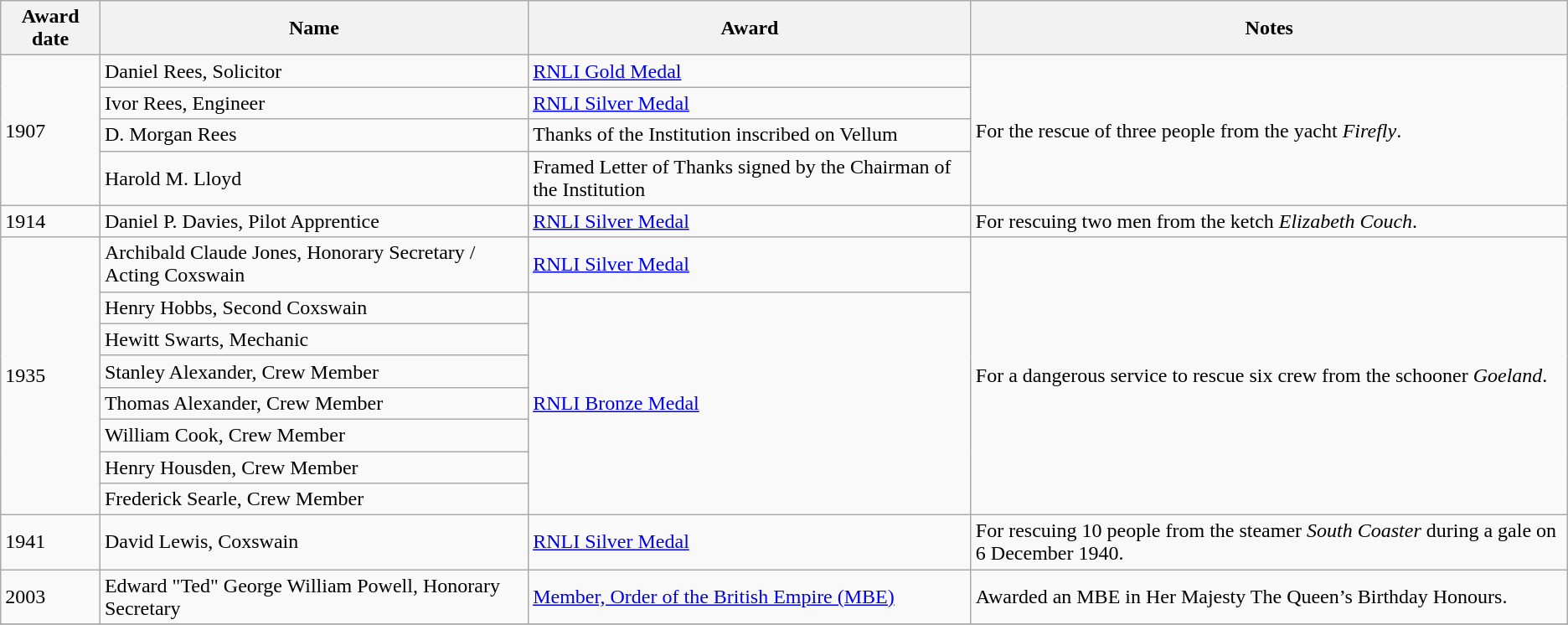<table class="wikitable">
<tr>
<th>Award date</th>
<th>Name</th>
<th>Award</th>
<th>Notes</th>
</tr>
<tr>
<td rowspan="4">1907</td>
<td>Daniel Rees, Solicitor</td>
<td><a href='#'>RNLI Gold Medal</a></td>
<td rowspan="4">For the rescue of three people from the yacht <em>Firefly</em>.</td>
</tr>
<tr>
<td>Ivor Rees, Engineer</td>
<td><a href='#'>RNLI Silver Medal</a></td>
</tr>
<tr>
<td>D. Morgan Rees</td>
<td>Thanks of the Institution inscribed on Vellum</td>
</tr>
<tr>
<td>Harold M. Lloyd</td>
<td>Framed Letter of Thanks signed by the Chairman of the Institution</td>
</tr>
<tr>
<td>1914</td>
<td>Daniel P. Davies, Pilot Apprentice</td>
<td><a href='#'>RNLI Silver Medal</a></td>
<td>For rescuing two men from the ketch <em>Elizabeth Couch</em>.</td>
</tr>
<tr>
<td rowspan="8">1935</td>
<td>Archibald Claude Jones, Honorary Secretary / Acting Coxswain</td>
<td><a href='#'>RNLI Silver Medal</a></td>
<td rowspan="8">For a dangerous service to rescue six crew from the schooner <em>Goeland</em>.</td>
</tr>
<tr>
<td>Henry Hobbs, Second Coxswain</td>
<td rowspan="7"><a href='#'>RNLI Bronze Medal</a></td>
</tr>
<tr>
<td>Hewitt Swarts, Mechanic</td>
</tr>
<tr>
<td>Stanley Alexander, Crew Member</td>
</tr>
<tr>
<td>Thomas Alexander, Crew Member</td>
</tr>
<tr>
<td>William Cook, Crew Member</td>
</tr>
<tr>
<td>Henry Housden, Crew Member</td>
</tr>
<tr>
<td>Frederick Searle, Crew Member</td>
</tr>
<tr>
<td>1941</td>
<td>David Lewis, Coxswain</td>
<td><a href='#'>RNLI Silver Medal</a></td>
<td>For rescuing 10 people from the steamer <em>South Coaster</em> during a gale on 6 December 1940.</td>
</tr>
<tr>
<td>2003</td>
<td>Edward "Ted" George William Powell, Honorary Secretary</td>
<td><a href='#'>Member, Order of the British Empire (MBE)</a></td>
<td>Awarded an MBE in Her Majesty The Queen’s Birthday Honours. </td>
</tr>
<tr>
</tr>
</table>
